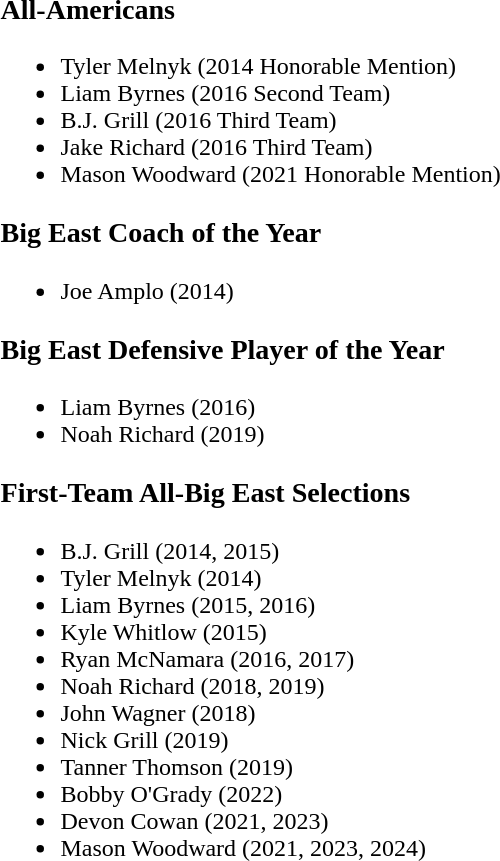<table style="width:100%;">
<tr>
<td valign="top"><br><h3>All-Americans</h3><ul><li>Tyler Melnyk (2014 Honorable Mention)</li><li>Liam Byrnes (2016 Second Team)</li><li>B.J. Grill (2016 Third Team)</li><li>Jake Richard (2016 Third Team)</li><li>Mason Woodward (2021 Honorable Mention)</li></ul><h3>Big East Coach of the Year</h3><ul><li>Joe Amplo (2014)</li></ul><h3>Big East Defensive Player of the Year</h3><ul><li>Liam Byrnes (2016)</li><li>Noah Richard (2019)</li></ul><h3>First-Team All-Big East Selections</h3><ul><li>B.J. Grill (2014, 2015)</li><li>Tyler Melnyk (2014)</li><li>Liam Byrnes (2015, 2016)</li><li>Kyle Whitlow (2015)</li><li>Ryan McNamara (2016, 2017)</li><li>Noah Richard (2018, 2019)</li><li>John Wagner (2018)</li><li>Nick Grill (2019)</li><li>Tanner Thomson (2019)</li><li>Bobby O'Grady (2022)</li><li>Devon Cowan (2021, 2023)</li><li>Mason Woodward (2021, 2023, 2024)</li></ul></td>
</tr>
</table>
